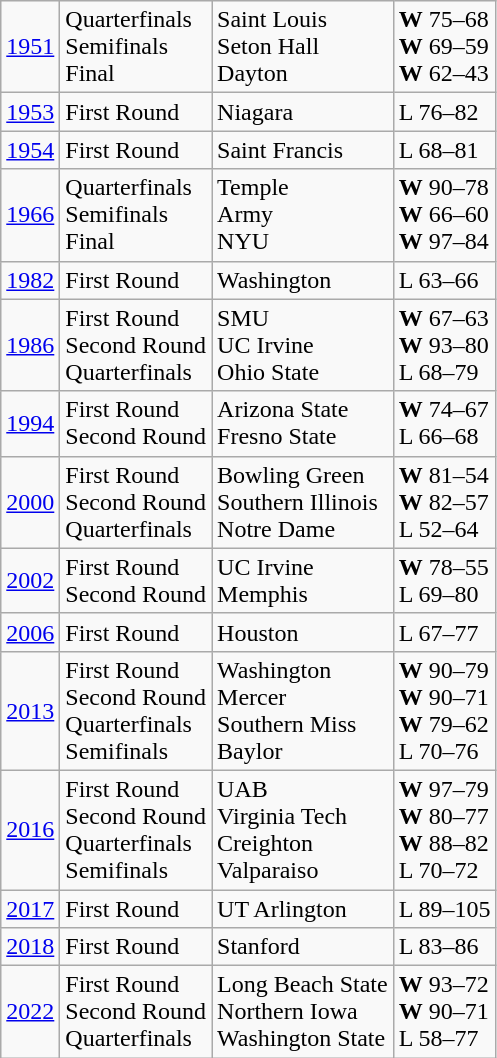<table class="wikitable">
<tr>
<td><a href='#'>1951</a></td>
<td>Quarterfinals<br>Semifinals<br>Final</td>
<td>Saint Louis<br>Seton Hall<br>Dayton</td>
<td><strong>W</strong> 75–68<br><strong>W</strong> 69–59<br><strong>W</strong> 62–43</td>
</tr>
<tr>
<td><a href='#'>1953</a></td>
<td>First Round</td>
<td>Niagara</td>
<td>L 76–82</td>
</tr>
<tr>
<td><a href='#'>1954</a></td>
<td>First Round</td>
<td>Saint Francis</td>
<td>L 68–81</td>
</tr>
<tr>
<td><a href='#'>1966</a></td>
<td>Quarterfinals<br>Semifinals<br>Final</td>
<td>Temple<br>Army<br>NYU</td>
<td><strong>W</strong> 90–78<br><strong>W</strong> 66–60<br><strong>W</strong> 97–84</td>
</tr>
<tr>
<td><a href='#'>1982</a></td>
<td>First Round</td>
<td>Washington</td>
<td>L 63–66</td>
</tr>
<tr>
<td><a href='#'>1986</a></td>
<td>First Round<br>Second Round<br>Quarterfinals</td>
<td>SMU<br>UC Irvine<br>Ohio State</td>
<td><strong>W</strong> 67–63<br><strong>W</strong> 93–80<br>L 68–79</td>
</tr>
<tr>
<td><a href='#'>1994</a></td>
<td>First Round<br>Second Round</td>
<td>Arizona State<br>Fresno State</td>
<td><strong>W</strong> 74–67<br>L 66–68</td>
</tr>
<tr>
<td><a href='#'>2000</a></td>
<td>First Round<br>Second Round<br>Quarterfinals</td>
<td>Bowling Green<br>Southern Illinois<br>Notre Dame</td>
<td><strong>W</strong> 81–54<br><strong>W</strong> 82–57<br>L 52–64</td>
</tr>
<tr>
<td><a href='#'>2002</a></td>
<td>First Round<br>Second Round</td>
<td>UC Irvine<br>Memphis</td>
<td><strong>W</strong> 78–55<br>L 69–80</td>
</tr>
<tr>
<td><a href='#'>2006</a></td>
<td>First Round</td>
<td>Houston</td>
<td>L 67–77</td>
</tr>
<tr>
<td><a href='#'>2013</a></td>
<td>First Round<br>Second Round<br>Quarterfinals<br>Semifinals</td>
<td>Washington<br>Mercer<br>Southern Miss<br>Baylor</td>
<td><strong>W</strong> 90–79<br><strong>W</strong> 90–71<br><strong>W</strong> 79–62<br>L 70–76</td>
</tr>
<tr>
<td><a href='#'>2016</a></td>
<td>First Round<br>Second Round<br>Quarterfinals<br>Semifinals</td>
<td>UAB<br>Virginia Tech<br>Creighton<br>Valparaiso</td>
<td><strong>W</strong> 97–79<br><strong>W</strong> 80–77<br><strong>W</strong> 88–82<br>L 70–72</td>
</tr>
<tr>
<td><a href='#'>2017</a></td>
<td>First Round</td>
<td>UT Arlington</td>
<td>L 89–105</td>
</tr>
<tr>
<td><a href='#'>2018</a></td>
<td>First Round</td>
<td>Stanford</td>
<td>L 83–86</td>
</tr>
<tr>
<td><a href='#'>2022</a></td>
<td>First Round<br>Second Round<br>Quarterfinals</td>
<td>Long Beach State<br>Northern Iowa<br>Washington State</td>
<td><strong>W</strong> 93–72<br><strong>W</strong> 90–71<br> L 58–77</td>
</tr>
</table>
